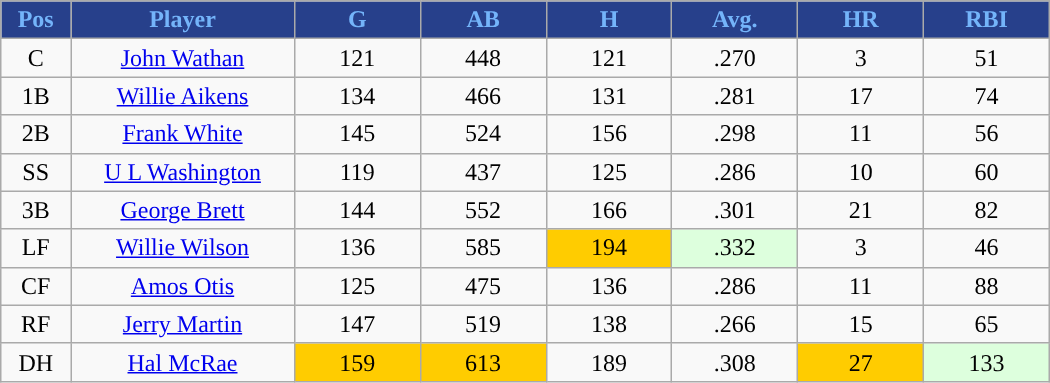<table class="wikitable sortable">
<tr>
<th style="background:#27408B;color:#74B4FA;" width="5%">Pos</th>
<th style="background:#27408B;color:#74B4FA;" width="16%">Player</th>
<th style="background:#27408B;color:#74B4FA;" width="9%">G</th>
<th style="background:#27408B;color:#74B4FA;" width="9%">AB</th>
<th style="background:#27408B;color:#74B4FA;" width="9%">H</th>
<th style="background:#27408B;color:#74B4FA;" width="9%">Avg.</th>
<th style="background:#27408B;color:#74B4FA;" width="9%">HR</th>
<th style="background:#27408B;color:#74B4FA;" width="9%">RBI</th>
</tr>
<tr align="center">
<td>C</td>
<td><a href='#'>John Wathan</a></td>
<td>121</td>
<td>448</td>
<td>121</td>
<td>.270</td>
<td>3</td>
<td>51</td>
</tr>
<tr align="center">
<td>1B</td>
<td><a href='#'>Willie Aikens</a></td>
<td>134</td>
<td>466</td>
<td>131</td>
<td>.281</td>
<td>17</td>
<td>74</td>
</tr>
<tr align="center">
<td>2B</td>
<td><a href='#'>Frank White</a></td>
<td>145</td>
<td>524</td>
<td>156</td>
<td>.298</td>
<td>11</td>
<td>56</td>
</tr>
<tr align="center">
<td>SS</td>
<td><a href='#'>U L Washington</a></td>
<td>119</td>
<td>437</td>
<td>125</td>
<td>.286</td>
<td>10</td>
<td>60</td>
</tr>
<tr align="center">
<td>3B</td>
<td><a href='#'>George Brett</a></td>
<td>144</td>
<td>552</td>
<td>166</td>
<td>.301</td>
<td>21</td>
<td>82</td>
</tr>
<tr align="center">
<td>LF</td>
<td><a href='#'>Willie Wilson</a></td>
<td>136</td>
<td>585</td>
<td style="background:#fc0;">194</td>
<td style="background:#DDFFDD;">.332</td>
<td>3</td>
<td>46</td>
</tr>
<tr align="center">
<td>CF</td>
<td><a href='#'>Amos Otis</a></td>
<td>125</td>
<td>475</td>
<td>136</td>
<td>.286</td>
<td>11</td>
<td>88</td>
</tr>
<tr align="center">
<td>RF</td>
<td><a href='#'>Jerry Martin</a></td>
<td>147</td>
<td>519</td>
<td>138</td>
<td>.266</td>
<td>15</td>
<td>65</td>
</tr>
<tr align="center">
<td>DH</td>
<td><a href='#'>Hal McRae</a></td>
<td style="background:#fc0;">159</td>
<td style="background:#fc0;">613</td>
<td>189</td>
<td>.308</td>
<td style="background:#fc0;">27</td>
<td style="background:#DDFFDD;">133</td>
</tr>
</table>
